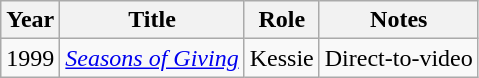<table class="wikitable sortable">
<tr>
<th>Year</th>
<th>Title</th>
<th>Role</th>
<th>Notes</th>
</tr>
<tr>
<td>1999</td>
<td><em><a href='#'>Seasons of Giving</a></em></td>
<td>Kessie</td>
<td>Direct-to-video</td>
</tr>
</table>
